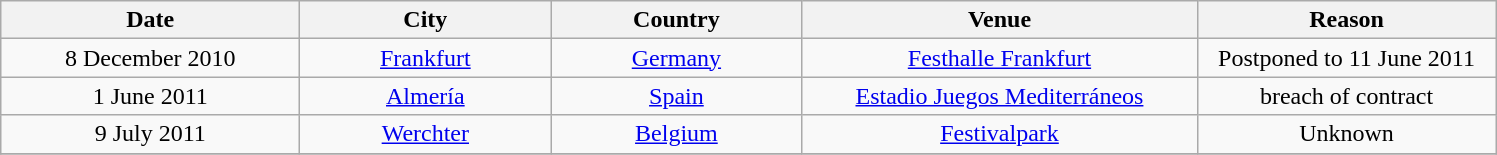<table class="wikitable" style="text-align:center;">
<tr>
<th scope="col" style="width:12em;">Date</th>
<th scope="col" style="width:10em;">City</th>
<th scope="col" style="width:10em;">Country</th>
<th scope="col" style="width:16em;">Venue</th>
<th scope="col" style="width:12em;">Reason</th>
</tr>
<tr>
<td>8 December 2010</td>
<td><a href='#'>Frankfurt</a></td>
<td><a href='#'>Germany</a></td>
<td><a href='#'>Festhalle Frankfurt</a></td>
<td>Postponed to 11 June 2011</td>
</tr>
<tr>
<td>1 June 2011</td>
<td><a href='#'>Almería</a></td>
<td><a href='#'>Spain</a></td>
<td><a href='#'>Estadio Juegos Mediterráneos</a></td>
<td>breach of contract</td>
</tr>
<tr>
<td>9 July 2011</td>
<td><a href='#'>Werchter</a></td>
<td><a href='#'>Belgium</a></td>
<td><a href='#'>Festivalpark</a></td>
<td>Unknown</td>
</tr>
<tr>
</tr>
</table>
